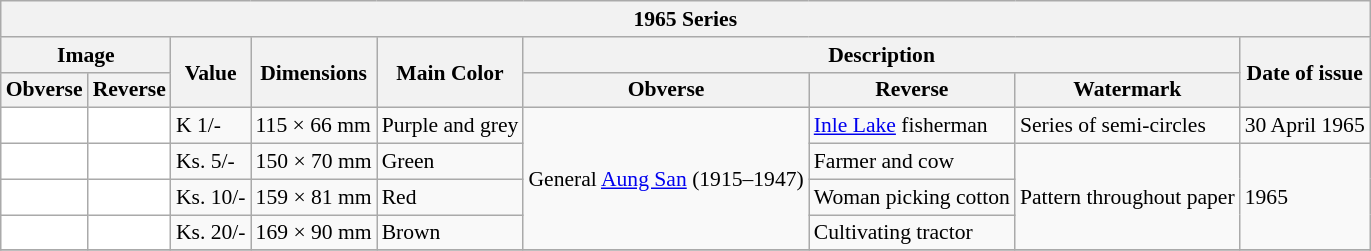<table class="wikitable" style="font-size: 90%">
<tr>
<th colspan="9">1965 Series</th>
</tr>
<tr>
<th colspan="2">Image</th>
<th rowspan="2">Value</th>
<th rowspan="2">Dimensions</th>
<th rowspan="2">Main Color</th>
<th colspan="3">Description</th>
<th rowspan="2">Date of issue</th>
</tr>
<tr>
<th>Obverse</th>
<th>Reverse</th>
<th>Obverse</th>
<th>Reverse</th>
<th>Watermark</th>
</tr>
<tr>
<td style="text-align:center; background:#fff;"></td>
<td style="text-align:center; background:#fff;"></td>
<td>K 1/-</td>
<td>115 × 66 mm</td>
<td>Purple and grey</td>
<td rowspan="4">General <a href='#'>Aung San</a> (1915–1947)</td>
<td><a href='#'>Inle Lake</a> fisherman</td>
<td>Series of semi-circles</td>
<td>30 April 1965</td>
</tr>
<tr>
<td style="text-align:center; background:#fff;"></td>
<td style="text-align:center; background:#fff;"></td>
<td>Ks. 5/-</td>
<td>150 × 70 mm</td>
<td>Green</td>
<td>Farmer and cow</td>
<td rowspan="3">Pattern throughout paper</td>
<td rowspan="3">1965</td>
</tr>
<tr>
<td style="text-align:center; background:#fff;"></td>
<td style="text-align:center; background:#fff;"></td>
<td>Ks. 10/-</td>
<td>159 × 81 mm</td>
<td>Red</td>
<td>Woman picking cotton</td>
</tr>
<tr>
<td style="text-align:center; background:#fff;"></td>
<td style="text-align:center; background:#fff;"></td>
<td>Ks. 20/-</td>
<td>169 × 90 mm</td>
<td>Brown</td>
<td>Cultivating tractor</td>
</tr>
<tr colspan="10"|>
</tr>
</table>
